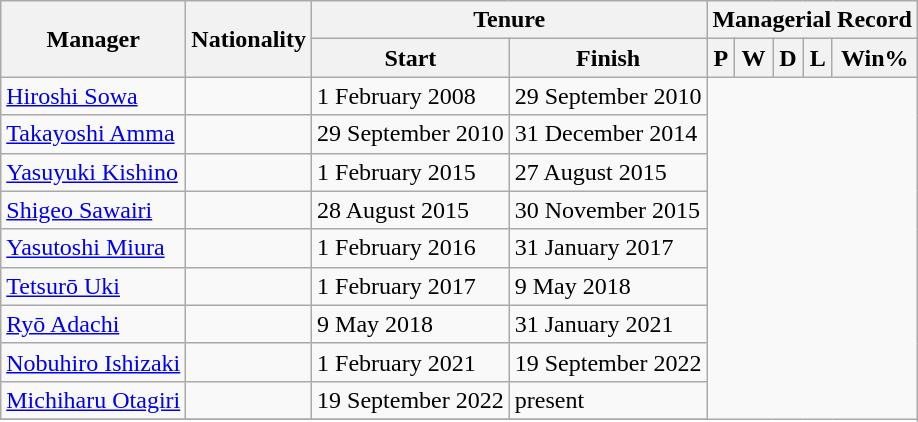<table class="wikitable">
<tr>
<th rowspan="2">Manager</th>
<th rowspan="2">Nationality</th>
<th colspan="2">Tenure</th>
<th colspan="5"><strong>Managerial Record</strong></th>
</tr>
<tr>
<th>Start</th>
<th>Finish</th>
<th>P</th>
<th>W</th>
<th>D</th>
<th>L</th>
<th>Win%</th>
</tr>
<tr>
<td><a href='#'>Hiroshi Sowa</a></td>
<td></td>
<td>1 February 2008</td>
<td>29 September 2010<br></td>
</tr>
<tr>
<td><a href='#'>Takayoshi Amma</a></td>
<td></td>
<td>29 September 2010</td>
<td>31 December 2014<br> </td>
</tr>
<tr>
<td><a href='#'>Yasuyuki Kishino</a></td>
<td></td>
<td>1 February 2015</td>
<td>27 August 2015<br></td>
</tr>
<tr>
<td><a href='#'>Shigeo Sawairi</a></td>
<td></td>
<td>28 August 2015</td>
<td>30 November 2015<br></td>
</tr>
<tr>
<td><a href='#'>Yasutoshi Miura</a></td>
<td></td>
<td>1 February 2016</td>
<td>31 January 2017<br></td>
</tr>
<tr>
<td><a href='#'>Tetsurō Uki</a></td>
<td></td>
<td>1 February 2017</td>
<td>9 May 2018<br></td>
</tr>
<tr>
<td><a href='#'>Ryō Adachi</a></td>
<td></td>
<td>9 May 2018</td>
<td>31 January 2021<br></td>
</tr>
<tr>
<td><a href='#'>Nobuhiro Ishizaki</a></td>
<td></td>
<td>1 February 2021</td>
<td>19 September 2022<br></td>
</tr>
<tr>
<td><a href='#'>Michiharu Otagiri</a></td>
<td></td>
<td>19 September 2022</td>
<td>present<br></td>
</tr>
<tr>
</tr>
</table>
